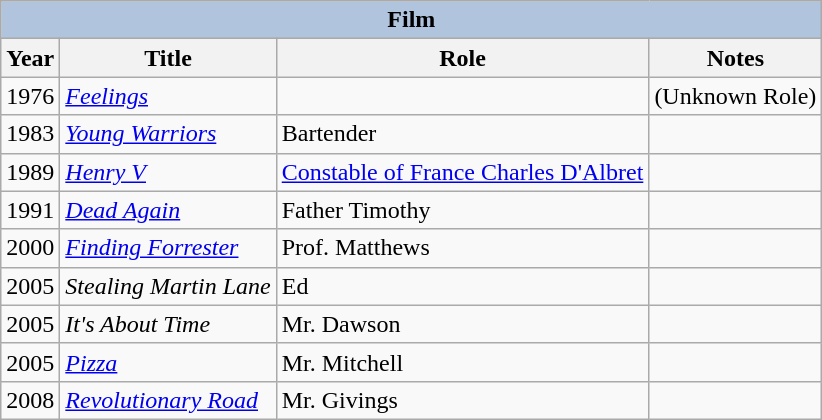<table class="wikitable">
<tr>
<th colspan="4" style="background: LightSteelBlue;">Film</th>
</tr>
<tr>
<th>Year</th>
<th>Title</th>
<th>Role</th>
<th>Notes</th>
</tr>
<tr>
<td>1976</td>
<td><em><a href='#'>Feelings</a></em></td>
<td></td>
<td>(Unknown Role)</td>
</tr>
<tr>
<td>1983</td>
<td><em><a href='#'>Young Warriors</a></em></td>
<td>Bartender</td>
<td></td>
</tr>
<tr>
<td>1989</td>
<td><em><a href='#'>Henry V</a></em></td>
<td><a href='#'>Constable of France Charles D'Albret</a></td>
<td></td>
</tr>
<tr>
<td>1991</td>
<td><em><a href='#'>Dead Again</a></em></td>
<td>Father Timothy</td>
<td></td>
</tr>
<tr>
<td>2000</td>
<td><em><a href='#'>Finding Forrester</a></em></td>
<td>Prof. Matthews</td>
<td></td>
</tr>
<tr>
<td>2005</td>
<td><em>Stealing Martin Lane</em></td>
<td>Ed</td>
<td></td>
</tr>
<tr>
<td>2005</td>
<td><em>It's About Time</em></td>
<td>Mr. Dawson</td>
<td></td>
</tr>
<tr>
<td>2005</td>
<td><em><a href='#'>Pizza</a></em></td>
<td>Mr. Mitchell</td>
<td></td>
</tr>
<tr>
<td>2008</td>
<td><em><a href='#'>Revolutionary Road</a></em></td>
<td>Mr. Givings</td>
<td></td>
</tr>
</table>
